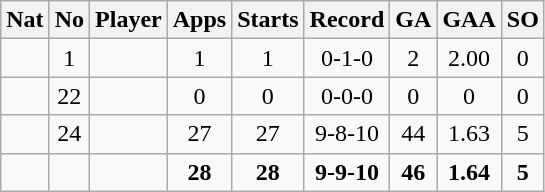<table | class="wikitable sortable">
<tr>
<th>Nat</th>
<th>No</th>
<th>Player</th>
<th>Apps</th>
<th>Starts</th>
<th>Record</th>
<th>GA</th>
<th>GAA</th>
<th>SO</th>
</tr>
<tr align=center>
<td></td>
<td>1</td>
<td align=left></td>
<td>1</td>
<td>1</td>
<td>0-1-0</td>
<td>2</td>
<td>2.00</td>
<td>0</td>
</tr>
<tr align=center>
<td></td>
<td>22</td>
<td align=left></td>
<td>0</td>
<td>0</td>
<td>0-0-0</td>
<td>0</td>
<td>0</td>
<td>0</td>
</tr>
<tr align=center>
<td></td>
<td>24</td>
<td align=left></td>
<td>27</td>
<td>27</td>
<td>9-8-10</td>
<td>44</td>
<td>1.63</td>
<td>5</td>
</tr>
<tr style="text-align:center;" class="sortbottom">
<td></td>
<td></td>
<td></td>
<td><strong>28</strong></td>
<td><strong>28</strong></td>
<td><strong>9-9-10</strong></td>
<td><strong>46</strong></td>
<td><strong>1.64</strong></td>
<td><strong>5</strong></td>
</tr>
</table>
